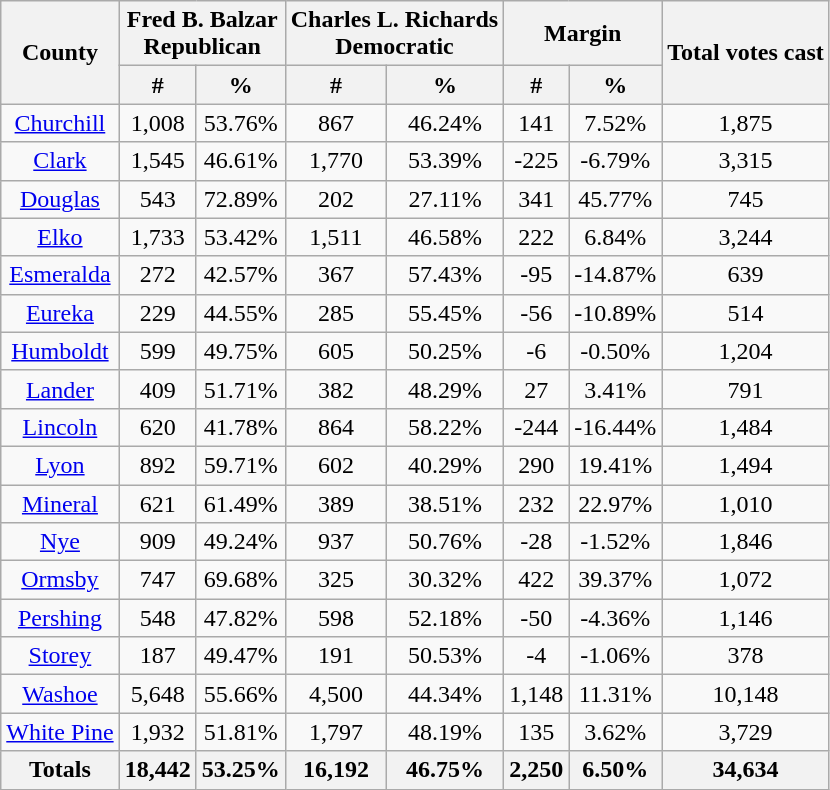<table class="wikitable sortable" style="text-align:center">
<tr>
<th rowspan="2">County</th>
<th style="text-align:center;" colspan="2">Fred B. Balzar<br>Republican</th>
<th style="text-align:center;" colspan="2">Charles L. Richards<br>Democratic</th>
<th style="text-align:center;" colspan="2">Margin</th>
<th style="text-align:center;" rowspan="2">Total votes cast</th>
</tr>
<tr>
<th style="text-align:center;" data-sort-type="number">#</th>
<th style="text-align:center;" data-sort-type="number">%</th>
<th style="text-align:center;" data-sort-type="number">#</th>
<th style="text-align:center;" data-sort-type="number">%</th>
<th style="text-align:center;" data-sort-type="number">#</th>
<th style="text-align:center;" data-sort-type="number">%</th>
</tr>
<tr style="text-align:center;">
<td><a href='#'>Churchill</a></td>
<td>1,008</td>
<td>53.76%</td>
<td>867</td>
<td>46.24%</td>
<td>141</td>
<td>7.52%</td>
<td>1,875</td>
</tr>
<tr style="text-align:center;">
<td><a href='#'>Clark</a></td>
<td>1,545</td>
<td>46.61%</td>
<td>1,770</td>
<td>53.39%</td>
<td>-225</td>
<td>-6.79%</td>
<td>3,315</td>
</tr>
<tr style="text-align:center;">
<td><a href='#'>Douglas</a></td>
<td>543</td>
<td>72.89%</td>
<td>202</td>
<td>27.11%</td>
<td>341</td>
<td>45.77%</td>
<td>745</td>
</tr>
<tr style="text-align:center;">
<td><a href='#'>Elko</a></td>
<td>1,733</td>
<td>53.42%</td>
<td>1,511</td>
<td>46.58%</td>
<td>222</td>
<td>6.84%</td>
<td>3,244</td>
</tr>
<tr style="text-align:center;">
<td><a href='#'>Esmeralda</a></td>
<td>272</td>
<td>42.57%</td>
<td>367</td>
<td>57.43%</td>
<td>-95</td>
<td>-14.87%</td>
<td>639</td>
</tr>
<tr style="text-align:center;">
<td><a href='#'>Eureka</a></td>
<td>229</td>
<td>44.55%</td>
<td>285</td>
<td>55.45%</td>
<td>-56</td>
<td>-10.89%</td>
<td>514</td>
</tr>
<tr style="text-align:center;">
<td><a href='#'>Humboldt</a></td>
<td>599</td>
<td>49.75%</td>
<td>605</td>
<td>50.25%</td>
<td>-6</td>
<td>-0.50%</td>
<td>1,204</td>
</tr>
<tr style="text-align:center;">
<td><a href='#'>Lander</a></td>
<td>409</td>
<td>51.71%</td>
<td>382</td>
<td>48.29%</td>
<td>27</td>
<td>3.41%</td>
<td>791</td>
</tr>
<tr style="text-align:center;">
<td><a href='#'>Lincoln</a></td>
<td>620</td>
<td>41.78%</td>
<td>864</td>
<td>58.22%</td>
<td>-244</td>
<td>-16.44%</td>
<td>1,484</td>
</tr>
<tr style="text-align:center;">
<td><a href='#'>Lyon</a></td>
<td>892</td>
<td>59.71%</td>
<td>602</td>
<td>40.29%</td>
<td>290</td>
<td>19.41%</td>
<td>1,494</td>
</tr>
<tr style="text-align:center;">
<td><a href='#'>Mineral</a></td>
<td>621</td>
<td>61.49%</td>
<td>389</td>
<td>38.51%</td>
<td>232</td>
<td>22.97%</td>
<td>1,010</td>
</tr>
<tr style="text-align:center;">
<td><a href='#'>Nye</a></td>
<td>909</td>
<td>49.24%</td>
<td>937</td>
<td>50.76%</td>
<td>-28</td>
<td>-1.52%</td>
<td>1,846</td>
</tr>
<tr style="text-align:center;">
<td><a href='#'>Ormsby</a></td>
<td>747</td>
<td>69.68%</td>
<td>325</td>
<td>30.32%</td>
<td>422</td>
<td>39.37%</td>
<td>1,072</td>
</tr>
<tr style="text-align:center;">
<td><a href='#'>Pershing</a></td>
<td>548</td>
<td>47.82%</td>
<td>598</td>
<td>52.18%</td>
<td>-50</td>
<td>-4.36%</td>
<td>1,146</td>
</tr>
<tr style="text-align:center;">
<td><a href='#'>Storey</a></td>
<td>187</td>
<td>49.47%</td>
<td>191</td>
<td>50.53%</td>
<td>-4</td>
<td>-1.06%</td>
<td>378</td>
</tr>
<tr style="text-align:center;">
<td><a href='#'>Washoe</a></td>
<td>5,648</td>
<td>55.66%</td>
<td>4,500</td>
<td>44.34%</td>
<td>1,148</td>
<td>11.31%</td>
<td>10,148</td>
</tr>
<tr style="text-align:center;">
<td><a href='#'>White Pine</a></td>
<td>1,932</td>
<td>51.81%</td>
<td>1,797</td>
<td>48.19%</td>
<td>135</td>
<td>3.62%</td>
<td>3,729</td>
</tr>
<tr style="text-align:center;">
<th>Totals</th>
<th>18,442</th>
<th>53.25%</th>
<th>16,192</th>
<th>46.75%</th>
<th>2,250</th>
<th>6.50%</th>
<th>34,634</th>
</tr>
</table>
